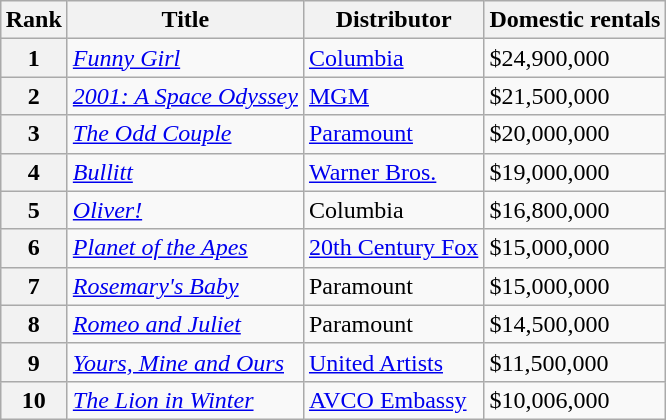<table class="wikitable sortable" style="margin:auto; margin:auto;">
<tr>
<th>Rank</th>
<th>Title</th>
<th>Distributor</th>
<th>Domestic rentals</th>
</tr>
<tr>
<th style="text-align:center;">1</th>
<td><em><a href='#'>Funny Girl</a></em></td>
<td><a href='#'>Columbia</a></td>
<td>$24,900,000</td>
</tr>
<tr>
<th style="text-align:center;">2</th>
<td><em><a href='#'>2001: A Space Odyssey</a></em></td>
<td><a href='#'>MGM</a></td>
<td>$21,500,000</td>
</tr>
<tr>
<th style="text-align:center;">3</th>
<td><em><a href='#'>The Odd Couple</a></em></td>
<td><a href='#'>Paramount</a></td>
<td>$20,000,000</td>
</tr>
<tr>
<th style="text-align:center;">4</th>
<td><em><a href='#'>Bullitt</a></em></td>
<td><a href='#'>Warner Bros.</a></td>
<td>$19,000,000</td>
</tr>
<tr>
<th style="text-align:center;">5</th>
<td><em><a href='#'>Oliver!</a></em></td>
<td>Columbia</td>
<td>$16,800,000</td>
</tr>
<tr>
<th style="text-align:center;">6</th>
<td><em><a href='#'>Planet of the Apes</a></em></td>
<td><a href='#'>20th Century Fox</a></td>
<td>$15,000,000</td>
</tr>
<tr>
<th style="text-align:center;">7</th>
<td><em><a href='#'>Rosemary's Baby</a></em></td>
<td>Paramount</td>
<td>$15,000,000</td>
</tr>
<tr>
<th style="text-align:center;">8</th>
<td><em><a href='#'>Romeo and Juliet</a></em></td>
<td>Paramount</td>
<td>$14,500,000</td>
</tr>
<tr>
<th style="text-align:center;">9</th>
<td><em><a href='#'>Yours, Mine and Ours</a></em></td>
<td><a href='#'>United Artists</a></td>
<td>$11,500,000</td>
</tr>
<tr>
<th style="text-align:center;">10</th>
<td><em><a href='#'>The Lion in Winter</a></em></td>
<td><a href='#'>AVCO Embassy</a></td>
<td>$10,006,000</td>
</tr>
</table>
